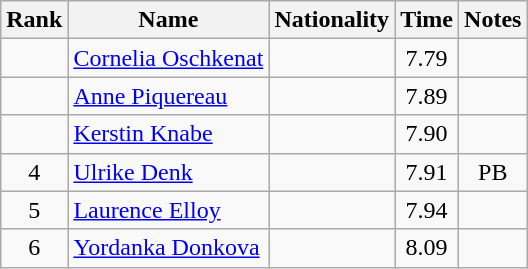<table class="wikitable sortable" style="text-align:center">
<tr>
<th>Rank</th>
<th>Name</th>
<th>Nationality</th>
<th>Time</th>
<th>Notes</th>
</tr>
<tr>
<td></td>
<td align="left"><a href='#'>Cornelia Oschkenat</a></td>
<td align=left></td>
<td>7.79</td>
<td></td>
</tr>
<tr>
<td></td>
<td align="left"><a href='#'>Anne Piquereau</a></td>
<td align=left></td>
<td>7.89</td>
<td></td>
</tr>
<tr>
<td></td>
<td align="left"><a href='#'>Kerstin Knabe</a></td>
<td align=left></td>
<td>7.90</td>
<td></td>
</tr>
<tr>
<td>4</td>
<td align="left"><a href='#'>Ulrike Denk</a></td>
<td align=left></td>
<td>7.91</td>
<td>PB</td>
</tr>
<tr>
<td>5</td>
<td align="left"><a href='#'>Laurence Elloy</a></td>
<td align=left></td>
<td>7.94</td>
<td></td>
</tr>
<tr>
<td>6</td>
<td align="left"><a href='#'>Yordanka Donkova</a></td>
<td align=left></td>
<td>8.09</td>
<td></td>
</tr>
</table>
